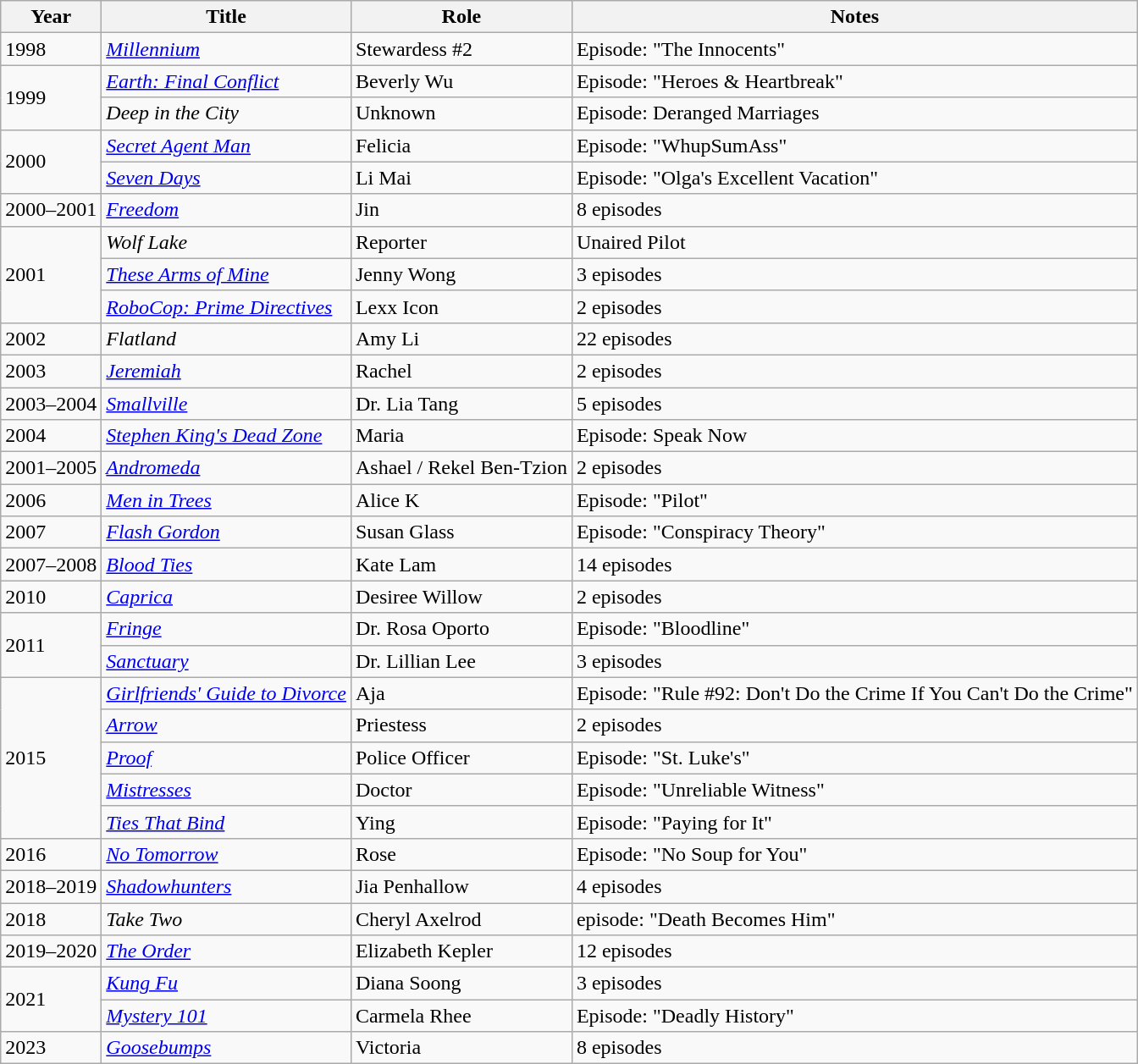<table class="wikitable sortable">
<tr>
<th>Year</th>
<th>Title</th>
<th>Role</th>
<th class="unsortable">Notes</th>
</tr>
<tr>
<td>1998</td>
<td><em><a href='#'>Millennium</a></em></td>
<td>Stewardess #2</td>
<td>Episode: "The Innocents"</td>
</tr>
<tr>
<td rowspan="2">1999</td>
<td><em><a href='#'>Earth: Final Conflict</a></em></td>
<td>Beverly Wu</td>
<td>Episode: "Heroes & Heartbreak"</td>
</tr>
<tr>
<td><em>Deep in the City</em></td>
<td>Unknown</td>
<td>Episode: Deranged Marriages</td>
</tr>
<tr>
<td rowspan="2">2000</td>
<td><em><a href='#'>Secret Agent Man</a></em></td>
<td>Felicia</td>
<td>Episode: "WhupSumAss"</td>
</tr>
<tr>
<td><em><a href='#'>Seven Days</a></em></td>
<td>Li Mai</td>
<td>Episode: "Olga's Excellent Vacation"</td>
</tr>
<tr>
<td>2000–2001</td>
<td><em><a href='#'>Freedom</a></em></td>
<td>Jin</td>
<td>8 episodes</td>
</tr>
<tr>
<td rowspan="3">2001</td>
<td><em>Wolf Lake</em></td>
<td>Reporter</td>
<td>Unaired Pilot</td>
</tr>
<tr>
<td><em><a href='#'>These Arms of Mine</a></em></td>
<td>Jenny Wong</td>
<td>3 episodes</td>
</tr>
<tr>
<td><em><a href='#'>RoboCop: Prime Directives</a></em></td>
<td>Lexx Icon</td>
<td>2 episodes</td>
</tr>
<tr>
<td>2002</td>
<td><em>Flatland</em></td>
<td>Amy Li</td>
<td>22 episodes</td>
</tr>
<tr>
<td>2003</td>
<td><em><a href='#'>Jeremiah</a></em></td>
<td>Rachel</td>
<td>2 episodes</td>
</tr>
<tr>
<td>2003–2004</td>
<td><em><a href='#'>Smallville</a></em></td>
<td>Dr. Lia Tang</td>
<td>5 episodes</td>
</tr>
<tr>
<td>2004</td>
<td><em><a href='#'>Stephen King's Dead Zone</a></em></td>
<td>Maria</td>
<td>Episode: Speak Now</td>
</tr>
<tr>
<td>2001–2005</td>
<td><em><a href='#'>Andromeda</a></em></td>
<td>Ashael / Rekel Ben-Tzion</td>
<td>2 episodes</td>
</tr>
<tr>
<td>2006</td>
<td><em><a href='#'>Men in Trees</a></em></td>
<td>Alice K</td>
<td>Episode: "Pilot"</td>
</tr>
<tr>
<td>2007</td>
<td><em><a href='#'>Flash Gordon</a></em></td>
<td>Susan Glass</td>
<td>Episode: "Conspiracy Theory"</td>
</tr>
<tr>
<td>2007–2008</td>
<td><em><a href='#'>Blood Ties</a></em></td>
<td>Kate Lam</td>
<td>14 episodes</td>
</tr>
<tr>
<td>2010</td>
<td><em><a href='#'>Caprica</a></em></td>
<td>Desiree Willow</td>
<td>2 episodes</td>
</tr>
<tr>
<td rowspan="2">2011</td>
<td><em><a href='#'>Fringe</a></em></td>
<td>Dr. Rosa Oporto</td>
<td>Episode: "Bloodline"</td>
</tr>
<tr>
<td><em><a href='#'>Sanctuary</a></em></td>
<td>Dr. Lillian Lee</td>
<td>3 episodes</td>
</tr>
<tr>
<td rowspan="5">2015</td>
<td><em><a href='#'>Girlfriends' Guide to Divorce</a></em></td>
<td>Aja</td>
<td>Episode: "Rule #92: Don't Do the Crime If You Can't Do the Crime"</td>
</tr>
<tr>
<td><em><a href='#'>Arrow</a></em></td>
<td>Priestess</td>
<td>2 episodes</td>
</tr>
<tr>
<td><em><a href='#'>Proof</a></em></td>
<td>Police Officer</td>
<td>Episode: "St. Luke's"</td>
</tr>
<tr>
<td><em><a href='#'>Mistresses</a></em></td>
<td>Doctor</td>
<td>Episode: "Unreliable Witness"</td>
</tr>
<tr>
<td><em><a href='#'>Ties That Bind</a></em></td>
<td>Ying</td>
<td>Episode: "Paying for It"</td>
</tr>
<tr>
<td>2016</td>
<td><em><a href='#'>No Tomorrow</a></em></td>
<td>Rose</td>
<td>Episode: "No Soup for You"</td>
</tr>
<tr>
<td>2018–2019</td>
<td><em><a href='#'>Shadowhunters</a></em></td>
<td>Jia Penhallow</td>
<td>4 episodes</td>
</tr>
<tr>
<td>2018</td>
<td><em>Take Two</em></td>
<td>Cheryl Axelrod</td>
<td>episode:  "Death Becomes Him"</td>
</tr>
<tr>
<td>2019–2020</td>
<td data-sort-value="Order, The"><em><a href='#'>The Order</a></em></td>
<td>Elizabeth Kepler</td>
<td>12 episodes</td>
</tr>
<tr>
<td rowspan="2">2021</td>
<td><em><a href='#'>Kung Fu</a></em></td>
<td>Diana Soong</td>
<td>3 episodes</td>
</tr>
<tr>
<td><em><a href='#'>Mystery 101</a></em></td>
<td>Carmela Rhee</td>
<td>Episode: "Deadly History"</td>
</tr>
<tr>
<td>2023</td>
<td><em><a href='#'>Goosebumps</a></em></td>
<td>Victoria</td>
<td>8 episodes</td>
</tr>
</table>
